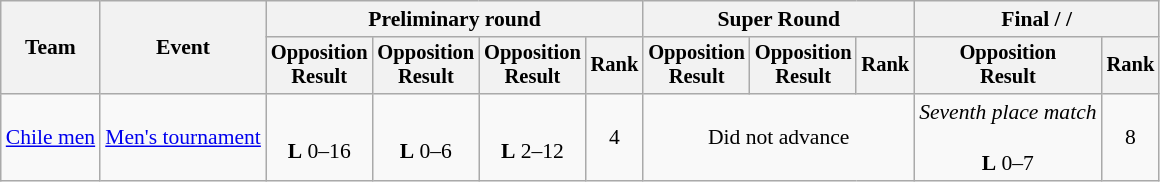<table class="wikitable" style="font-size:90%;text-align:center">
<tr>
<th rowspan=2>Team</th>
<th rowspan=2>Event</th>
<th colspan=4>Preliminary round</th>
<th colspan=3>Super Round</th>
<th colspan=2>Final /  / </th>
</tr>
<tr style=font-size:95%>
<th>Opposition<br>Result</th>
<th>Opposition<br>Result</th>
<th>Opposition<br>Result</th>
<th>Rank</th>
<th>Opposition<br>Result</th>
<th>Opposition<br>Result</th>
<th>Rank</th>
<th>Opposition<br>Result</th>
<th>Rank</th>
</tr>
<tr>
<td style="text-align:left"><a href='#'>Chile men</a></td>
<td style="text-align:left"><a href='#'>Men's tournament</a></td>
<td><br><strong>L</strong> 0–16</td>
<td><br><strong>L</strong> 0–6</td>
<td><br><strong>L</strong> 2–12</td>
<td>4</td>
<td colspan=3>Did not advance</td>
<td><em>Seventh place match</em><br><br><strong>L</strong> 0–7</td>
<td>8</td>
</tr>
</table>
